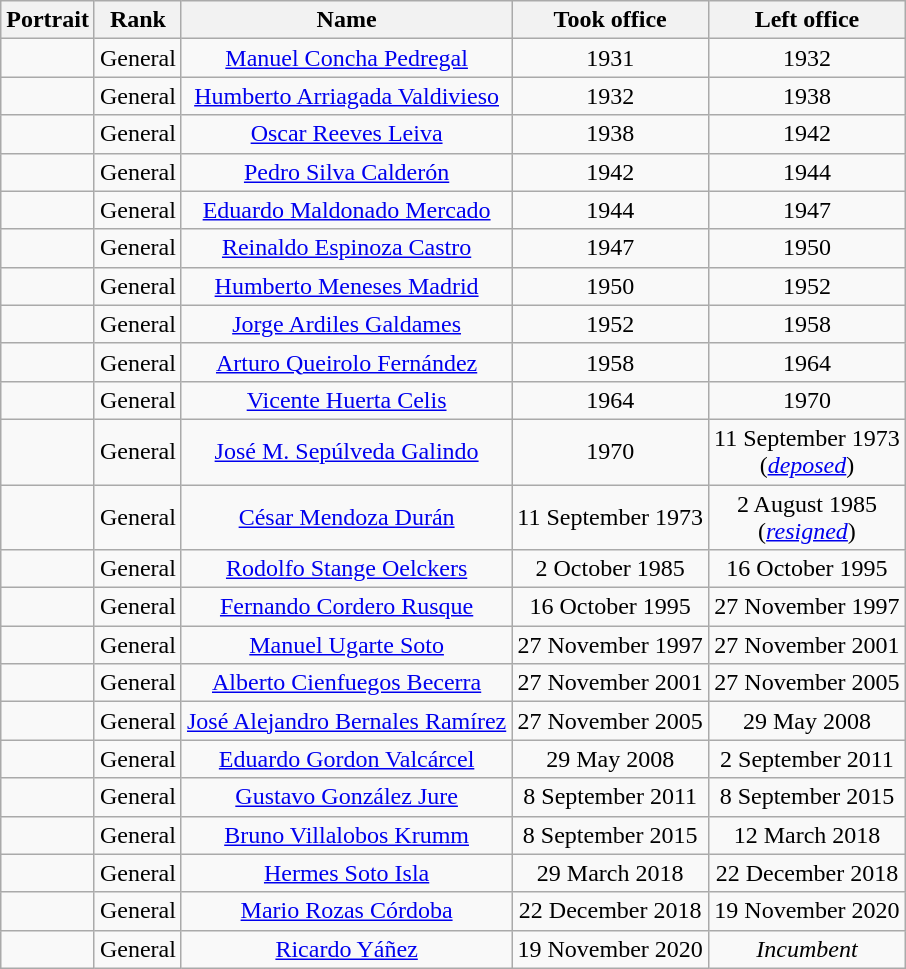<table class="wikitable" style="text-align:center; border-collapse:collapse;">
<tr>
<th>Portrait</th>
<th>Rank</th>
<th>Name</th>
<th>Took office</th>
<th>Left office</th>
</tr>
<tr>
<td></td>
<td>General</td>
<td><a href='#'>Manuel Concha Pedregal</a></td>
<td>1931</td>
<td>1932</td>
</tr>
<tr>
<td></td>
<td>General</td>
<td><a href='#'>Humberto Arriagada Valdivieso</a></td>
<td>1932</td>
<td>1938</td>
</tr>
<tr>
<td></td>
<td>General</td>
<td><a href='#'>Oscar Reeves Leiva</a></td>
<td>1938</td>
<td>1942</td>
</tr>
<tr>
<td></td>
<td>General</td>
<td><a href='#'>Pedro Silva Calderón</a></td>
<td>1942</td>
<td>1944</td>
</tr>
<tr>
<td></td>
<td>General</td>
<td><a href='#'>Eduardo Maldonado Mercado</a></td>
<td>1944</td>
<td>1947</td>
</tr>
<tr>
<td></td>
<td>General</td>
<td><a href='#'>Reinaldo Espinoza Castro</a></td>
<td>1947</td>
<td>1950</td>
</tr>
<tr>
<td></td>
<td>General</td>
<td><a href='#'>Humberto Meneses Madrid</a></td>
<td>1950</td>
<td>1952</td>
</tr>
<tr>
<td></td>
<td>General</td>
<td><a href='#'>Jorge Ardiles Galdames</a></td>
<td>1952</td>
<td>1958</td>
</tr>
<tr>
<td></td>
<td>General</td>
<td><a href='#'>Arturo Queirolo Fernández</a></td>
<td>1958</td>
<td>1964</td>
</tr>
<tr>
<td></td>
<td>General</td>
<td><a href='#'>Vicente Huerta Celis</a></td>
<td>1964</td>
<td>1970</td>
</tr>
<tr>
<td></td>
<td>General</td>
<td><a href='#'>José M. Sepúlveda Galindo</a></td>
<td>1970</td>
<td>11 September 1973<br>(<a href='#'><em>deposed</em></a>)</td>
</tr>
<tr>
<td></td>
<td>General</td>
<td><a href='#'>César Mendoza Durán</a></td>
<td>11 September 1973</td>
<td>2 August 1985<br>(<a href='#'><em>resigned</em></a>)</td>
</tr>
<tr>
<td></td>
<td>General</td>
<td><a href='#'>Rodolfo Stange Oelckers</a></td>
<td>2 October 1985</td>
<td>16 October 1995</td>
</tr>
<tr>
<td></td>
<td>General</td>
<td><a href='#'>Fernando Cordero Rusque</a></td>
<td>16 October 1995</td>
<td>27 November 1997</td>
</tr>
<tr>
<td></td>
<td>General</td>
<td><a href='#'>Manuel Ugarte Soto</a></td>
<td>27 November 1997</td>
<td>27 November 2001</td>
</tr>
<tr>
<td></td>
<td>General</td>
<td><a href='#'>Alberto Cienfuegos Becerra</a></td>
<td>27 November 2001</td>
<td>27 November 2005</td>
</tr>
<tr>
<td></td>
<td>General</td>
<td><a href='#'>José Alejandro Bernales Ramírez</a></td>
<td>27 November 2005</td>
<td>29 May 2008</td>
</tr>
<tr>
<td></td>
<td>General</td>
<td><a href='#'>Eduardo Gordon Valcárcel</a></td>
<td>29 May 2008</td>
<td>2 September 2011</td>
</tr>
<tr>
<td></td>
<td>General</td>
<td><a href='#'>Gustavo González Jure</a></td>
<td>8 September 2011</td>
<td>8 September 2015</td>
</tr>
<tr>
<td></td>
<td>General</td>
<td><a href='#'>Bruno Villalobos Krumm</a></td>
<td>8 September 2015</td>
<td>12 March 2018</td>
</tr>
<tr>
<td></td>
<td>General</td>
<td><a href='#'>Hermes Soto Isla</a></td>
<td>29 March 2018</td>
<td>22 December 2018</td>
</tr>
<tr>
<td></td>
<td>General</td>
<td><a href='#'>Mario Rozas Córdoba</a></td>
<td>22 December 2018</td>
<td>19 November 2020</td>
</tr>
<tr>
<td></td>
<td>General</td>
<td><a href='#'>Ricardo Yáñez</a></td>
<td>19 November 2020</td>
<td><em>Incumbent</em></td>
</tr>
</table>
